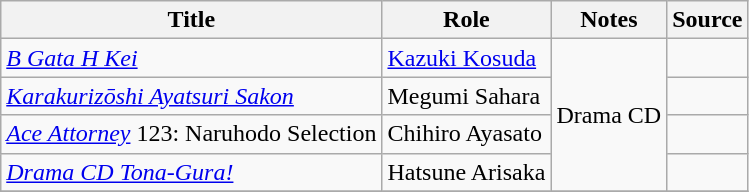<table class="wikitable sortable plainrowheaders">
<tr>
<th>Title</th>
<th>Role</th>
<th class="unsortable">Notes</th>
<th class="unsortable">Source</th>
</tr>
<tr>
<td><em><a href='#'>B Gata H Kei</a></em></td>
<td><a href='#'>Kazuki Kosuda</a></td>
<td rowspan="4">Drama CD</td>
<td></td>
</tr>
<tr>
<td><em><a href='#'>Karakurizōshi Ayatsuri Sakon</a></em></td>
<td>Megumi Sahara</td>
<td></td>
</tr>
<tr>
<td><em><a href='#'>Ace Attorney</a></em> 123: Naruhodo Selection</td>
<td>Chihiro Ayasato</td>
<td></td>
</tr>
<tr>
<td><em><a href='#'>Drama CD Tona-Gura!</a></em></td>
<td>Hatsune Arisaka</td>
<td></td>
</tr>
<tr>
</tr>
</table>
